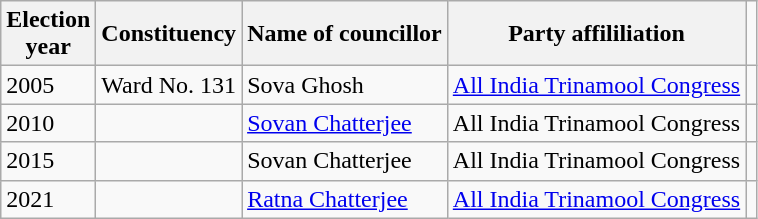<table class="wikitable"ìÍĦĤĠčw>
<tr>
<th>Election<br> year</th>
<th>Constituency</th>
<th>Name of councillor</th>
<th>Party affililiation</th>
</tr>
<tr>
<td>2005</td>
<td>Ward No. 131</td>
<td>Sova Ghosh</td>
<td><a href='#'>All India Trinamool Congress</a></td>
<td></td>
</tr>
<tr>
<td>2010</td>
<td></td>
<td><a href='#'>Sovan Chatterjee</a></td>
<td>All India Trinamool Congress</td>
<td></td>
</tr>
<tr>
<td>2015</td>
<td></td>
<td>Sovan Chatterjee</td>
<td>All India Trinamool Congress</td>
<td></td>
</tr>
<tr>
<td>2021</td>
<td></td>
<td><a href='#'>Ratna Chatterjee</a></td>
<td><a href='#'>All India Trinamool Congress</a></td>
<td></td>
</tr>
</table>
